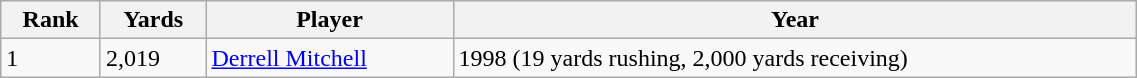<table class="wikitable" style="width:60%; text-align:left; border-collapse:collapse;">
<tr>
<th>Rank</th>
<th>Yards</th>
<th>Player</th>
<th>Year</th>
</tr>
<tr>
<td>1</td>
<td>2,019</td>
<td><a href='#'>Derrell Mitchell</a></td>
<td>1998 (19 yards rushing, 2,000 yards receiving)</td>
</tr>
</table>
